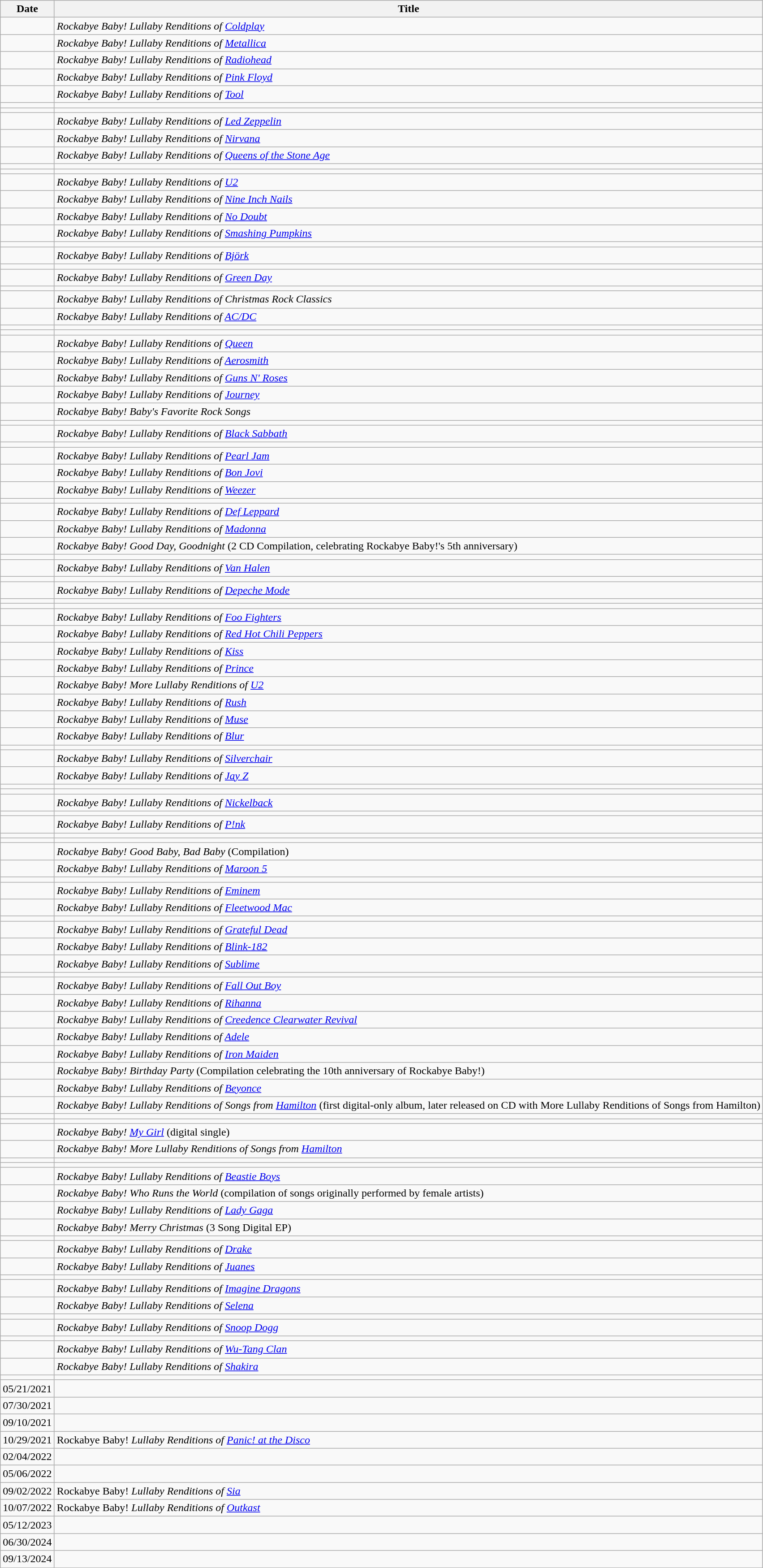<table class="wikitable sortable">
<tr>
<th>Date</th>
<th>Title</th>
</tr>
<tr>
<td></td>
<td><em>Rockabye Baby! Lullaby Renditions of <a href='#'>Coldplay</a></em></td>
</tr>
<tr>
<td></td>
<td><em>Rockabye Baby! Lullaby Renditions of <a href='#'>Metallica</a></em></td>
</tr>
<tr>
<td></td>
<td><em>Rockabye Baby! Lullaby Renditions of <a href='#'>Radiohead</a></em></td>
</tr>
<tr>
<td></td>
<td><em>Rockabye Baby! Lullaby Renditions of <a href='#'>Pink Floyd</a></em></td>
</tr>
<tr>
<td></td>
<td><em>Rockabye Baby! Lullaby Renditions of <a href='#'>Tool</a></em></td>
</tr>
<tr>
<td></td>
<td></td>
</tr>
<tr>
<td></td>
<td></td>
</tr>
<tr>
<td></td>
<td><em>Rockabye Baby! Lullaby Renditions of <a href='#'>Led Zeppelin</a></em></td>
</tr>
<tr>
<td></td>
<td><em>Rockabye Baby! Lullaby Renditions of <a href='#'>Nirvana</a></em></td>
</tr>
<tr>
<td></td>
<td><em>Rockabye Baby! Lullaby Renditions of <a href='#'>Queens of the Stone Age</a></em></td>
</tr>
<tr>
<td></td>
<td></td>
</tr>
<tr>
<td></td>
<td></td>
</tr>
<tr>
<td></td>
<td><em>Rockabye Baby! Lullaby Renditions of <a href='#'>U2</a></em></td>
</tr>
<tr>
<td></td>
<td><em>Rockabye Baby! Lullaby Renditions of <a href='#'>Nine Inch Nails</a></em></td>
</tr>
<tr>
<td></td>
<td><em>Rockabye Baby! Lullaby Renditions of <a href='#'>No Doubt</a></em></td>
</tr>
<tr>
<td></td>
<td><em>Rockabye Baby! Lullaby Renditions of <a href='#'>Smashing Pumpkins</a></em></td>
</tr>
<tr>
<td></td>
<td></td>
</tr>
<tr>
<td></td>
<td><em>Rockabye Baby! Lullaby Renditions of <a href='#'>Björk</a></em></td>
</tr>
<tr>
<td></td>
<td></td>
</tr>
<tr>
<td></td>
<td><em>Rockabye Baby! Lullaby Renditions of <a href='#'>Green Day</a></em></td>
</tr>
<tr>
<td></td>
<td></td>
</tr>
<tr>
<td></td>
<td><em>Rockabye Baby! Lullaby Renditions of Christmas Rock Classics</em></td>
</tr>
<tr>
<td></td>
<td><em>Rockabye Baby! Lullaby Renditions of <a href='#'>AC/DC</a></em></td>
</tr>
<tr>
<td></td>
<td></td>
</tr>
<tr>
<td></td>
<td></td>
</tr>
<tr>
<td></td>
<td><em>Rockabye Baby! Lullaby Renditions of <a href='#'>Queen</a></em></td>
</tr>
<tr>
<td></td>
<td><em>Rockabye Baby! Lullaby Renditions of <a href='#'>Aerosmith</a></em></td>
</tr>
<tr>
<td></td>
<td><em>Rockabye Baby! Lullaby Renditions of <a href='#'>Guns N' Roses</a></em></td>
</tr>
<tr>
<td></td>
<td><em>Rockabye Baby! Lullaby Renditions of <a href='#'>Journey</a></em></td>
</tr>
<tr>
<td></td>
<td><em>Rockabye Baby! Baby's Favorite Rock Songs</em></td>
</tr>
<tr>
<td></td>
<td></td>
</tr>
<tr>
<td></td>
<td><em>Rockabye Baby! Lullaby Renditions of <a href='#'>Black Sabbath</a></em></td>
</tr>
<tr>
<td></td>
<td></td>
</tr>
<tr>
<td></td>
<td><em>Rockabye Baby! Lullaby Renditions of <a href='#'>Pearl Jam</a></em></td>
</tr>
<tr>
<td></td>
<td><em>Rockabye Baby! Lullaby Renditions of <a href='#'>Bon Jovi</a></em></td>
</tr>
<tr>
<td></td>
<td><em>Rockabye Baby! Lullaby Renditions of <a href='#'>Weezer</a></em></td>
</tr>
<tr>
<td></td>
<td></td>
</tr>
<tr>
<td></td>
<td><em>Rockabye Baby! Lullaby Renditions of <a href='#'>Def Leppard</a></em></td>
</tr>
<tr>
<td></td>
<td><em>Rockabye Baby! Lullaby Renditions of <a href='#'>Madonna</a></em></td>
</tr>
<tr>
<td></td>
<td><em>Rockabye Baby! Good Day, Goodnight</em> (2 CD Compilation, celebrating Rockabye Baby!'s 5th anniversary)</td>
</tr>
<tr>
<td></td>
<td></td>
</tr>
<tr>
<td></td>
<td><em>Rockabye Baby! Lullaby Renditions of <a href='#'>Van Halen</a></em></td>
</tr>
<tr>
<td></td>
<td></td>
</tr>
<tr>
<td></td>
<td><em>Rockabye Baby! Lullaby Renditions of <a href='#'>Depeche Mode</a></em></td>
</tr>
<tr>
<td></td>
<td></td>
</tr>
<tr>
<td></td>
<td></td>
</tr>
<tr>
<td></td>
<td><em>Rockabye Baby! Lullaby Renditions of <a href='#'>Foo Fighters</a></em></td>
</tr>
<tr>
<td></td>
<td><em>Rockabye Baby! Lullaby Renditions of <a href='#'>Red Hot Chili Peppers</a></em></td>
</tr>
<tr>
<td></td>
<td><em>Rockabye Baby! Lullaby Renditions of <a href='#'>Kiss</a></em></td>
</tr>
<tr>
<td></td>
<td><em>Rockabye Baby! Lullaby Renditions of <a href='#'>Prince</a></em></td>
</tr>
<tr>
<td></td>
<td><em>Rockabye Baby! More Lullaby Renditions of <a href='#'>U2</a></em></td>
</tr>
<tr>
<td></td>
<td><em>Rockabye Baby! Lullaby Renditions of <a href='#'>Rush</a></em></td>
</tr>
<tr>
<td></td>
<td><em>Rockabye Baby! Lullaby Renditions of <a href='#'>Muse</a></em></td>
</tr>
<tr>
<td></td>
<td><em>Rockabye Baby! Lullaby Renditions of <a href='#'>Blur</a></em></td>
</tr>
<tr>
<td></td>
<td></td>
</tr>
<tr>
<td></td>
<td><em>Rockabye Baby! Lullaby Renditions of <a href='#'>Silverchair</a></em></td>
</tr>
<tr>
<td></td>
<td><em>Rockabye Baby! Lullaby Renditions of <a href='#'>Jay Z</a></em></td>
</tr>
<tr>
<td></td>
<td></td>
</tr>
<tr>
<td></td>
<td></td>
</tr>
<tr>
<td></td>
<td><em>Rockabye Baby! Lullaby Renditions of <a href='#'>Nickelback</a></em></td>
</tr>
<tr>
<td></td>
<td></td>
</tr>
<tr>
<td></td>
<td><em>Rockabye Baby! Lullaby Renditions of <a href='#'>P!nk</a></em></td>
</tr>
<tr>
<td></td>
<td></td>
</tr>
<tr>
<td></td>
<td></td>
</tr>
<tr>
<td></td>
<td><em>Rockabye Baby! Good Baby, Bad Baby</em> (Compilation)</td>
</tr>
<tr>
<td></td>
<td><em>Rockabye Baby! Lullaby Renditions of <a href='#'>Maroon 5</a></em></td>
</tr>
<tr>
<td></td>
<td></td>
</tr>
<tr>
<td></td>
<td><em>Rockabye Baby! Lullaby Renditions of <a href='#'>Eminem</a></em></td>
</tr>
<tr>
<td></td>
<td><em>Rockabye Baby! Lullaby Renditions of <a href='#'>Fleetwood Mac</a></em></td>
</tr>
<tr>
<td></td>
<td></td>
</tr>
<tr>
<td></td>
<td><em>Rockabye Baby! Lullaby Renditions of <a href='#'>Grateful Dead</a></em></td>
</tr>
<tr>
<td></td>
<td><em>Rockabye Baby! Lullaby Renditions of <a href='#'>Blink-182</a></em></td>
</tr>
<tr>
<td></td>
<td><em>Rockabye Baby! Lullaby Renditions of <a href='#'>Sublime</a></em></td>
</tr>
<tr>
<td></td>
<td></td>
</tr>
<tr>
<td></td>
<td><em>Rockabye Baby! Lullaby Renditions of <a href='#'>Fall Out Boy</a></em></td>
</tr>
<tr>
<td></td>
<td><em>Rockabye Baby! Lullaby Renditions of <a href='#'>Rihanna</a></em></td>
</tr>
<tr>
<td></td>
<td><em>Rockabye Baby! Lullaby Renditions of <a href='#'>Creedence Clearwater Revival</a></em></td>
</tr>
<tr>
<td></td>
<td><em>Rockabye Baby! Lullaby Renditions of <a href='#'>Adele</a></em></td>
</tr>
<tr>
<td></td>
<td><em>Rockabye Baby! Lullaby Renditions of <a href='#'>Iron Maiden</a></em></td>
</tr>
<tr>
<td></td>
<td><em>Rockabye Baby! Birthday Party</em> (Compilation celebrating the 10th anniversary of Rockabye Baby!)</td>
</tr>
<tr>
<td></td>
<td><em>Rockabye Baby! Lullaby Renditions of <a href='#'>Beyonce</a></em></td>
</tr>
<tr>
<td></td>
<td><em>Rockabye Baby! Lullaby Renditions of Songs from <a href='#'>Hamilton</a></em> (first digital-only album, later released on CD with More Lullaby Renditions of Songs from Hamilton)</td>
</tr>
<tr>
<td></td>
<td></td>
</tr>
<tr>
<td></td>
<td></td>
</tr>
<tr>
<td></td>
<td><em>Rockabye Baby! <a href='#'>My Girl</a></em> (digital single)</td>
</tr>
<tr>
<td></td>
<td><em>Rockabye Baby! More Lullaby Renditions of Songs from <a href='#'>Hamilton</a></em></td>
</tr>
<tr>
<td></td>
<td></td>
</tr>
<tr>
<td></td>
<td></td>
</tr>
<tr>
<td></td>
<td><em>Rockabye Baby! Lullaby Renditions of <a href='#'>Beastie Boys</a></em></td>
</tr>
<tr>
<td></td>
<td><em>Rockabye Baby! Who Runs the World</em> (compilation of songs originally performed by female artists)</td>
</tr>
<tr>
<td></td>
<td><em>Rockabye Baby! Lullaby Renditions of <a href='#'>Lady Gaga</a></em></td>
</tr>
<tr>
<td></td>
<td><em>Rockabye Baby! Merry Christmas</em> (3 Song Digital EP)</td>
</tr>
<tr>
<td></td>
<td></td>
</tr>
<tr>
<td></td>
<td><em>Rockabye Baby! Lullaby Renditions of <a href='#'>Drake</a></em></td>
</tr>
<tr>
<td></td>
<td><em>Rockabye Baby! Lullaby Renditions of <a href='#'>Juanes</a></em></td>
</tr>
<tr>
<td></td>
<td></td>
</tr>
<tr>
<td></td>
<td><em>Rockabye Baby! Lullaby Renditions of <a href='#'>Imagine Dragons</a></em></td>
</tr>
<tr>
<td></td>
<td><em>Rockabye Baby! Lullaby Renditions of <a href='#'>Selena</a></em></td>
</tr>
<tr>
<td></td>
<td></td>
</tr>
<tr>
<td></td>
<td><em>Rockabye Baby! Lullaby Renditions of <a href='#'>Snoop Dogg</a></em></td>
</tr>
<tr>
<td></td>
<td></td>
</tr>
<tr>
<td></td>
<td><em>Rockabye Baby! Lullaby Renditions of <a href='#'>Wu-Tang Clan</a></em></td>
</tr>
<tr>
<td></td>
<td><em>Rockabye Baby! Lullaby Renditions of <a href='#'>Shakira</a></em></td>
</tr>
<tr>
<td></td>
<td></td>
</tr>
<tr>
<td>05/21/2021</td>
<td></td>
</tr>
<tr>
<td>07/30/2021</td>
<td></td>
</tr>
<tr>
<td>09/10/2021</td>
<td></td>
</tr>
<tr>
<td>10/29/2021</td>
<td>Rockabye Baby! <em>Lullaby Renditions of <a href='#'>Panic! at the Disco</a></em></td>
</tr>
<tr>
<td>02/04/2022</td>
<td></td>
</tr>
<tr>
<td>05/06/2022</td>
<td></td>
</tr>
<tr>
<td>09/02/2022</td>
<td>Rockabye Baby! <em>Lullaby Renditions of <a href='#'>Sia</a></em></td>
</tr>
<tr>
<td>10/07/2022</td>
<td>Rockabye Baby! <em>Lullaby Renditions of <a href='#'>Outkast</a></em></td>
</tr>
<tr>
<td>05/12/2023</td>
<td></td>
</tr>
<tr>
<td>06/30/2024</td>
<td></td>
</tr>
<tr>
<td>09/13/2024</td>
<td></td>
</tr>
</table>
